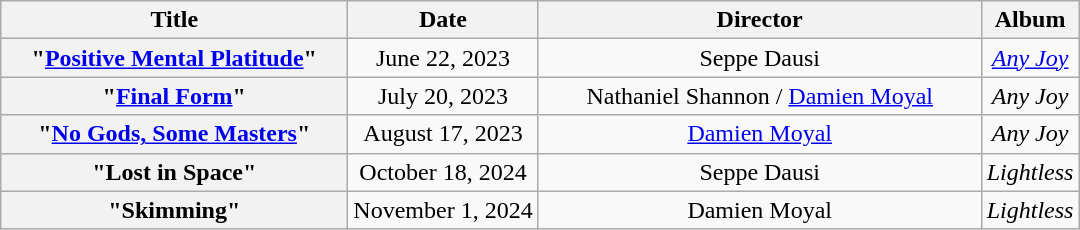<table class="wikitable plainrowheaders" style="text-align:center;">
<tr>
<th scope="col" style="width:14em;">Title</th>
<th scope="col">Date</th>
<th scope="col" style="width:18em;">Director</th>
<th>Album</th>
</tr>
<tr>
<th scope="row">"<a href='#'>Positive Mental Platitude</a>"</th>
<td>June 22, 2023</td>
<td>Seppe Dausi</td>
<td><em><a href='#'>Any Joy</a></em></td>
</tr>
<tr>
<th scope="row">"<a href='#'>Final Form</a>"</th>
<td>July 20, 2023</td>
<td>Nathaniel Shannon / <a href='#'>Damien Moyal</a></td>
<td><em>Any Joy</em></td>
</tr>
<tr>
<th scope="row">"<a href='#'>No Gods, Some Masters</a>"</th>
<td>August 17, 2023</td>
<td><a href='#'>Damien Moyal</a></td>
<td><em>Any Joy</em></td>
</tr>
<tr>
<th scope="row">"Lost in Space"</th>
<td>October 18, 2024</td>
<td>Seppe Dausi</td>
<td><em>Lightless</em></td>
</tr>
<tr>
<th scope="row">"Skimming"</th>
<td>November 1, 2024</td>
<td>Damien Moyal</td>
<td><em>Lightless</em></td>
</tr>
</table>
